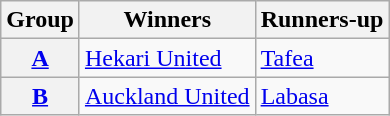<table class="wikitable">
<tr>
<th>Group</th>
<th>Winners</th>
<th>Runners-up</th>
</tr>
<tr>
<th><a href='#'>A</a></th>
<td> <a href='#'>Hekari United</a></td>
<td> <a href='#'>Tafea</a></td>
</tr>
<tr>
<th><a href='#'>B</a></th>
<td> <a href='#'>Auckland United</a></td>
<td> <a href='#'>Labasa</a></td>
</tr>
</table>
